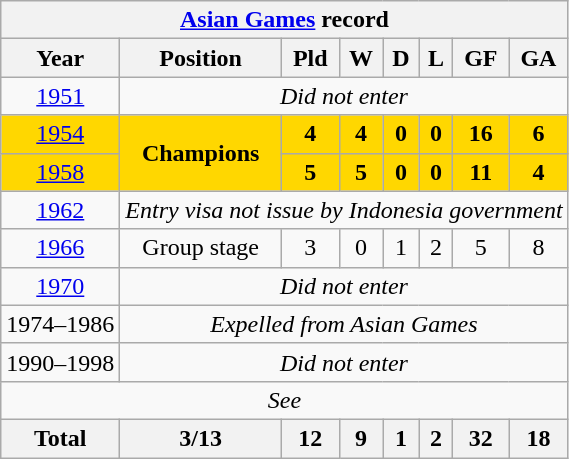<table class="wikitable" style="text-align: center;">
<tr>
<th colspan="8"><a href='#'>Asian Games</a> record</th>
</tr>
<tr>
<th>Year</th>
<th>Position</th>
<th>Pld</th>
<th>W</th>
<th>D</th>
<th>L</th>
<th>GF</th>
<th>GA</th>
</tr>
<tr>
<td> <a href='#'>1951</a></td>
<td colspan=7><em>Did not enter</em></td>
</tr>
<tr bgcolor=gold>
<td> <a href='#'>1954</a></td>
<td rowspan=2><strong>Champions</strong></td>
<td><strong>4</strong></td>
<td><strong>4</strong></td>
<td><strong>0</strong></td>
<td><strong>0</strong></td>
<td><strong>16</strong></td>
<td><strong>6</strong></td>
</tr>
<tr bgcolor=gold>
<td> <a href='#'>1958</a></td>
<td><strong>5</strong></td>
<td><strong>5</strong></td>
<td><strong>0</strong></td>
<td><strong>0</strong></td>
<td><strong>11</strong></td>
<td><strong>4</strong></td>
</tr>
<tr>
<td> <a href='#'>1962</a></td>
<td colspan=7><em>Entry visa not issue by Indonesia government</em></td>
</tr>
<tr>
<td> <a href='#'>1966</a></td>
<td>Group stage</td>
<td>3</td>
<td>0</td>
<td>1</td>
<td>2</td>
<td>5</td>
<td>8</td>
</tr>
<tr>
<td> <a href='#'>1970</a></td>
<td colspan=7><em>Did not enter</em></td>
</tr>
<tr>
<td>1974–1986</td>
<td colspan=7><em>Expelled from Asian Games</em></td>
</tr>
<tr>
<td>1990–1998</td>
<td colspan=7><em>Did not enter</em></td>
</tr>
<tr>
<td colspan=8><em>See </em></td>
</tr>
<tr>
<th><strong>Total</strong></th>
<th>3/13</th>
<th>12</th>
<th>9</th>
<th>1</th>
<th>2</th>
<th>32</th>
<th>18</th>
</tr>
</table>
